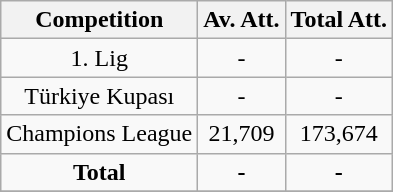<table class="wikitable" style="text-align: center">
<tr>
<th>Competition</th>
<th>Av. Att.</th>
<th>Total Att.</th>
</tr>
<tr>
<td>1. Lig</td>
<td>-</td>
<td>-</td>
</tr>
<tr>
<td>Türkiye Kupası</td>
<td>-</td>
<td>-</td>
</tr>
<tr>
<td>Champions League</td>
<td>21,709</td>
<td>173,674</td>
</tr>
<tr>
<td><strong>Total</strong></td>
<td><strong>-</strong></td>
<td><strong>-</strong></td>
</tr>
<tr>
</tr>
</table>
